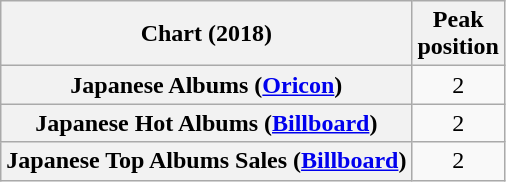<table class="wikitable plainrowheaders" style="text-align:center">
<tr>
<th scope="col">Chart (2018)</th>
<th scope="col">Peak<br> position</th>
</tr>
<tr>
<th scope="row">Japanese Albums (<a href='#'>Oricon</a>)</th>
<td>2</td>
</tr>
<tr>
<th scope="row">Japanese Hot Albums (<a href='#'>Billboard</a>)</th>
<td>2</td>
</tr>
<tr>
<th scope="row">Japanese Top Albums Sales (<a href='#'>Billboard</a>)</th>
<td>2</td>
</tr>
</table>
